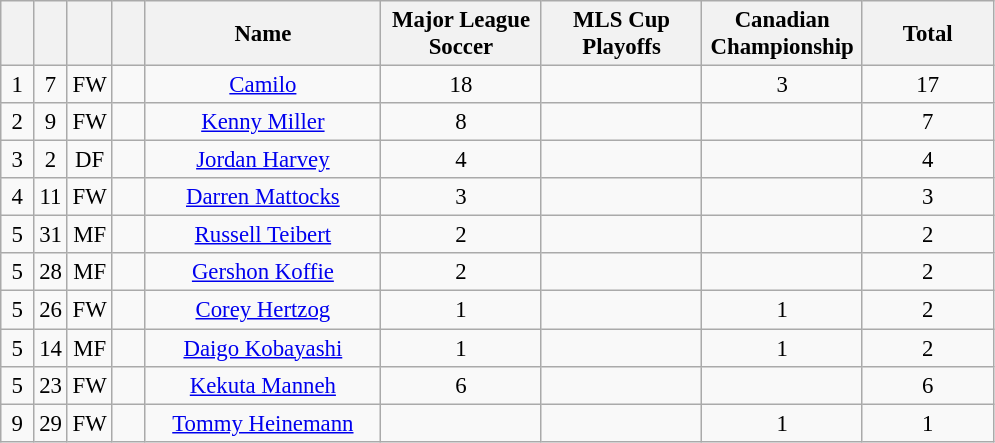<table class="wikitable" style="font-size: 95%; text-align: center;">
<tr>
<th width=15></th>
<th width=15></th>
<th width=15></th>
<th width=15></th>
<th width=150>Name</th>
<th width=100>Major League Soccer</th>
<th width=100>MLS Cup Playoffs</th>
<th width=100>Canadian Championship</th>
<th width=80>Total</th>
</tr>
<tr>
<td>1</td>
<td>7</td>
<td>FW</td>
<td></td>
<td><a href='#'>Camilo</a></td>
<td>18</td>
<td></td>
<td>3</td>
<td>17</td>
</tr>
<tr>
<td>2</td>
<td>9</td>
<td>FW</td>
<td></td>
<td><a href='#'>Kenny Miller</a></td>
<td>8</td>
<td></td>
<td></td>
<td>7</td>
</tr>
<tr>
<td>3</td>
<td>2</td>
<td>DF</td>
<td></td>
<td><a href='#'>Jordan Harvey</a></td>
<td>4</td>
<td></td>
<td></td>
<td>4</td>
</tr>
<tr>
<td>4</td>
<td>11</td>
<td>FW</td>
<td></td>
<td><a href='#'>Darren Mattocks</a></td>
<td>3</td>
<td></td>
<td></td>
<td>3</td>
</tr>
<tr>
<td>5</td>
<td>31</td>
<td>MF</td>
<td></td>
<td><a href='#'>Russell Teibert</a></td>
<td>2</td>
<td></td>
<td></td>
<td>2</td>
</tr>
<tr>
<td>5</td>
<td>28</td>
<td>MF</td>
<td></td>
<td><a href='#'>Gershon Koffie</a></td>
<td>2</td>
<td></td>
<td></td>
<td>2</td>
</tr>
<tr>
<td>5</td>
<td>26</td>
<td>FW</td>
<td></td>
<td><a href='#'>Corey Hertzog</a></td>
<td>1</td>
<td></td>
<td>1</td>
<td>2</td>
</tr>
<tr>
<td>5</td>
<td>14</td>
<td>MF</td>
<td></td>
<td><a href='#'>Daigo Kobayashi</a></td>
<td>1</td>
<td></td>
<td>1</td>
<td>2</td>
</tr>
<tr>
<td>5</td>
<td>23</td>
<td>FW</td>
<td></td>
<td><a href='#'>Kekuta Manneh</a></td>
<td>6</td>
<td></td>
<td></td>
<td>6</td>
</tr>
<tr>
<td>9</td>
<td>29</td>
<td>FW</td>
<td></td>
<td><a href='#'>Tommy Heinemann</a></td>
<td></td>
<td></td>
<td>1</td>
<td>1</td>
</tr>
</table>
